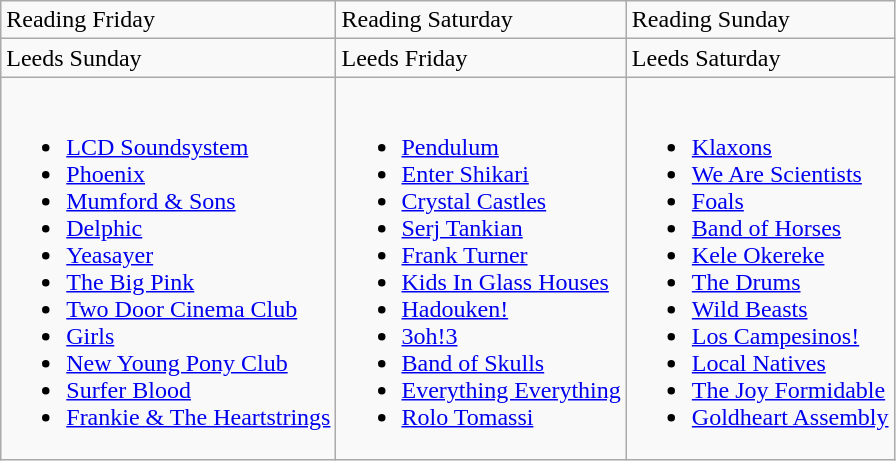<table class="wikitable">
<tr>
<td>Reading Friday</td>
<td>Reading Saturday</td>
<td>Reading Sunday</td>
</tr>
<tr>
<td>Leeds Sunday</td>
<td>Leeds Friday</td>
<td>Leeds Saturday</td>
</tr>
<tr>
<td><br><ul><li><a href='#'>LCD Soundsystem</a></li><li><a href='#'>Phoenix</a></li><li><a href='#'>Mumford & Sons</a></li><li><a href='#'>Delphic</a></li><li><a href='#'>Yeasayer</a></li><li><a href='#'>The Big Pink</a></li><li><a href='#'>Two Door Cinema Club</a></li><li><a href='#'>Girls</a></li><li><a href='#'>New Young Pony Club</a></li><li><a href='#'>Surfer Blood</a></li><li><a href='#'>Frankie & The Heartstrings</a></li></ul></td>
<td><br><ul><li><a href='#'>Pendulum</a></li><li><a href='#'>Enter Shikari</a></li><li><a href='#'>Crystal Castles</a></li><li><a href='#'>Serj Tankian</a></li><li><a href='#'>Frank Turner</a></li><li><a href='#'>Kids In Glass Houses</a></li><li><a href='#'>Hadouken!</a></li><li><a href='#'>3oh!3</a></li><li><a href='#'>Band of Skulls</a></li><li><a href='#'>Everything Everything</a></li><li><a href='#'>Rolo Tomassi</a></li></ul></td>
<td><br><ul><li><a href='#'>Klaxons</a></li><li><a href='#'>We Are Scientists</a></li><li><a href='#'>Foals</a></li><li><a href='#'>Band of Horses</a></li><li><a href='#'>Kele Okereke</a></li><li><a href='#'>The Drums</a></li><li><a href='#'>Wild Beasts</a></li><li><a href='#'>Los Campesinos!</a></li><li><a href='#'>Local Natives</a></li><li><a href='#'>The Joy Formidable</a></li><li><a href='#'>Goldheart Assembly</a></li></ul></td>
</tr>
</table>
